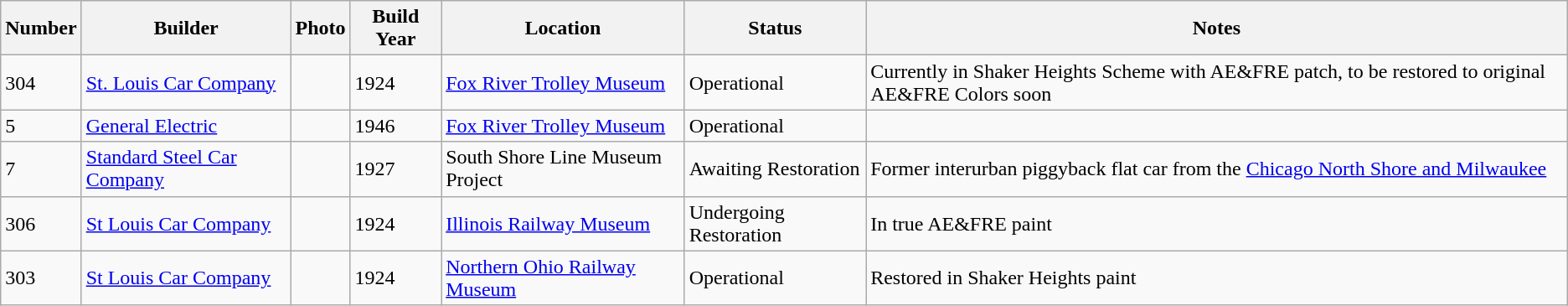<table class="wikitable">
<tr>
<th>Number</th>
<th>Builder</th>
<th>Photo</th>
<th>Build Year</th>
<th>Location</th>
<th>Status</th>
<th>Notes</th>
</tr>
<tr>
<td>304</td>
<td><a href='#'>St. Louis Car Company</a></td>
<td></td>
<td>1924</td>
<td><a href='#'>Fox River Trolley Museum</a></td>
<td>Operational</td>
<td>Currently in Shaker Heights Scheme with AE&FRE patch, to be restored to original AE&FRE Colors soon</td>
</tr>
<tr>
<td>5</td>
<td><a href='#'>General Electric</a></td>
<td></td>
<td>1946</td>
<td><a href='#'>Fox River Trolley Museum</a></td>
<td>Operational</td>
<td></td>
</tr>
<tr>
<td>7</td>
<td><a href='#'>Standard Steel Car Company</a></td>
<td></td>
<td>1927</td>
<td>South Shore Line Museum Project</td>
<td>Awaiting Restoration</td>
<td>Former interurban piggyback flat car from the <a href='#'>Chicago North Shore and Milwaukee</a></td>
</tr>
<tr>
<td>306</td>
<td><a href='#'>St Louis Car Company</a></td>
<td></td>
<td>1924</td>
<td><a href='#'>Illinois Railway Museum</a></td>
<td>Undergoing Restoration</td>
<td>In true AE&FRE paint</td>
</tr>
<tr>
<td>303</td>
<td><a href='#'>St Louis Car Company</a></td>
<td></td>
<td>1924</td>
<td><a href='#'>Northern Ohio Railway Museum</a></td>
<td>Operational</td>
<td>Restored in Shaker Heights paint</td>
</tr>
</table>
